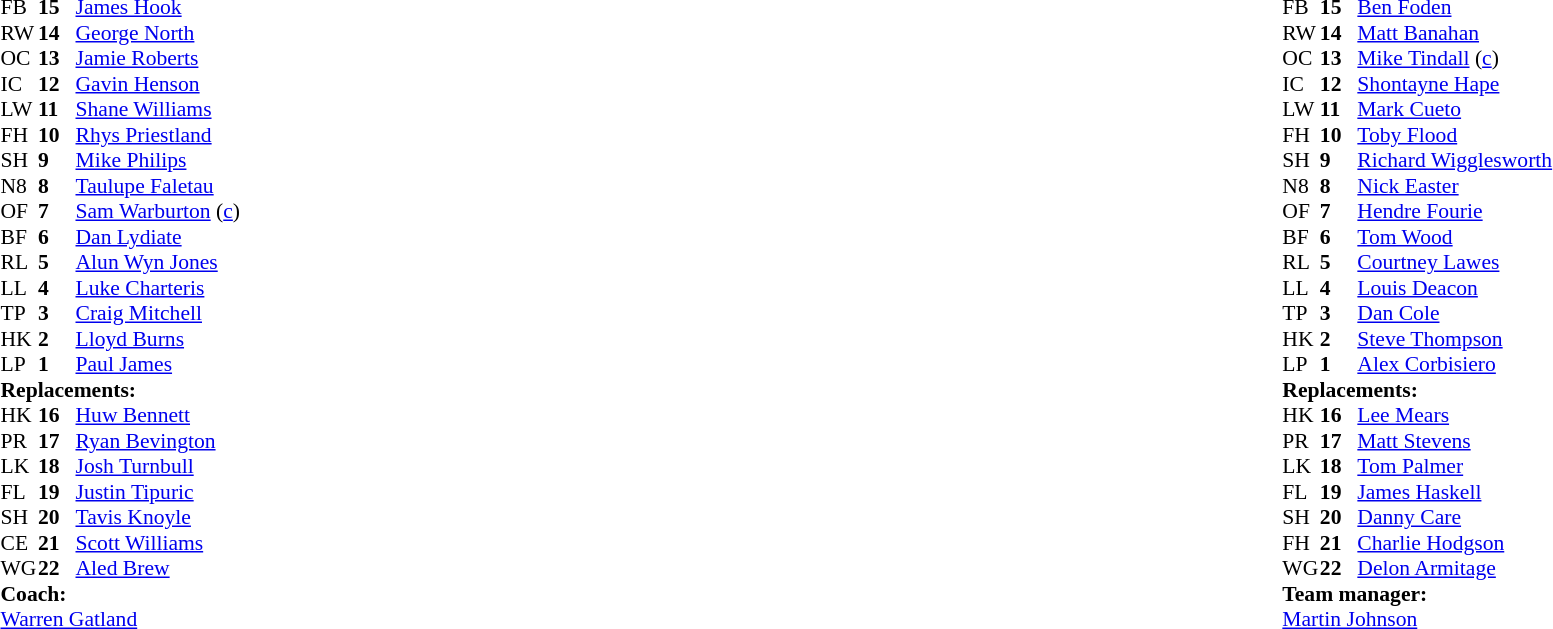<table style="width:100%;">
<tr>
<td style="vertical-align:top; width:50%;"><br><table style="font-size: 90%" cellspacing="0" cellpadding="0">
<tr>
<th width="25"></th>
<th width="25"></th>
</tr>
<tr>
<td>FB</td>
<td><strong>15</strong></td>
<td><a href='#'>James Hook</a></td>
</tr>
<tr>
<td>RW</td>
<td><strong>14</strong></td>
<td><a href='#'>George North</a></td>
</tr>
<tr>
<td>OC</td>
<td><strong>13</strong></td>
<td><a href='#'>Jamie Roberts</a></td>
<td></td>
</tr>
<tr>
<td>IC</td>
<td><strong>12</strong></td>
<td><a href='#'>Gavin Henson</a></td>
<td></td>
<td></td>
</tr>
<tr>
<td>LW</td>
<td><strong>11</strong></td>
<td><a href='#'>Shane Williams</a></td>
</tr>
<tr>
<td>FH</td>
<td><strong>10</strong></td>
<td><a href='#'>Rhys Priestland</a></td>
<td></td>
<td></td>
</tr>
<tr>
<td>SH</td>
<td><strong>9</strong></td>
<td><a href='#'>Mike Philips</a> </td>
</tr>
<tr>
<td>N8</td>
<td><strong>8</strong></td>
<td><a href='#'>Taulupe Faletau</a></td>
</tr>
<tr>
<td>OF</td>
<td><strong>7</strong></td>
<td><a href='#'>Sam Warburton</a> (<a href='#'>c</a>)</td>
</tr>
<tr>
<td>BF</td>
<td><strong>6</strong></td>
<td><a href='#'>Dan Lydiate</a></td>
</tr>
<tr>
<td>RL</td>
<td><strong>5</strong></td>
<td><a href='#'>Alun Wyn Jones</a></td>
<td></td>
<td></td>
</tr>
<tr>
<td>LL</td>
<td><strong>4</strong></td>
<td><a href='#'>Luke Charteris</a></td>
</tr>
<tr>
<td>TP</td>
<td><strong>3</strong></td>
<td><a href='#'>Craig Mitchell</a></td>
<td></td>
<td></td>
<td></td>
</tr>
<tr>
<td>HK</td>
<td><strong>2</strong></td>
<td><a href='#'>Lloyd Burns</a></td>
<td></td>
<td></td>
</tr>
<tr>
<td>LP</td>
<td><strong>1</strong></td>
<td><a href='#'>Paul James</a></td>
<td></td>
<td></td>
<td></td>
</tr>
<tr>
<td colspan=3><strong>Replacements:</strong></td>
</tr>
<tr>
<td>HK</td>
<td><strong>16</strong></td>
<td><a href='#'>Huw Bennett</a></td>
<td></td>
<td></td>
</tr>
<tr>
<td>PR</td>
<td><strong>17</strong></td>
<td><a href='#'>Ryan Bevington</a></td>
<td></td>
<td></td>
</tr>
<tr>
<td>LK</td>
<td><strong>18</strong></td>
<td><a href='#'>Josh Turnbull</a></td>
<td></td>
<td></td>
</tr>
<tr>
<td>FL</td>
<td><strong>19</strong></td>
<td><a href='#'>Justin Tipuric</a></td>
</tr>
<tr>
<td>SH</td>
<td><strong>20</strong></td>
<td><a href='#'>Tavis Knoyle</a></td>
</tr>
<tr>
<td>CE</td>
<td><strong>21</strong></td>
<td><a href='#'>Scott Williams</a></td>
<td></td>
<td></td>
</tr>
<tr>
<td>WG</td>
<td><strong>22</strong></td>
<td><a href='#'>Aled Brew</a></td>
<td></td>
<td></td>
</tr>
<tr>
<td colspan=3><strong>Coach:</strong></td>
</tr>
<tr>
<td colspan="4"> <a href='#'>Warren Gatland</a></td>
</tr>
</table>
</td>
<td style="vertical-align:top; width:50%;"><br><table cellspacing="0" cellpadding="0" style="font-size:90%; margin:auto;">
<tr>
<th width="25"></th>
<th width="25"></th>
</tr>
<tr>
<td>FB</td>
<td><strong>15</strong></td>
<td><a href='#'>Ben Foden</a></td>
</tr>
<tr>
<td>RW</td>
<td><strong>14</strong></td>
<td><a href='#'>Matt Banahan</a></td>
<td></td>
<td></td>
<td></td>
</tr>
<tr>
<td>OC</td>
<td><strong>13</strong></td>
<td><a href='#'>Mike Tindall</a> (<a href='#'>c</a>)</td>
<td></td>
<td></td>
<td></td>
</tr>
<tr>
<td>IC</td>
<td><strong>12</strong></td>
<td><a href='#'>Shontayne Hape</a></td>
</tr>
<tr>
<td>LW</td>
<td><strong>11</strong></td>
<td><a href='#'>Mark Cueto</a></td>
</tr>
<tr>
<td>FH</td>
<td><strong>10</strong></td>
<td><a href='#'>Toby Flood</a></td>
<td></td>
<td></td>
</tr>
<tr>
<td>SH</td>
<td><strong>9</strong></td>
<td><a href='#'>Richard Wigglesworth</a></td>
<td></td>
<td></td>
</tr>
<tr>
<td>N8</td>
<td><strong>8</strong></td>
<td><a href='#'>Nick Easter</a></td>
</tr>
<tr>
<td>OF</td>
<td><strong>7</strong></td>
<td><a href='#'>Hendre Fourie</a></td>
<td></td>
<td></td>
</tr>
<tr>
<td>BF</td>
<td><strong>6</strong></td>
<td><a href='#'>Tom Wood</a></td>
</tr>
<tr>
<td>RL</td>
<td><strong>5</strong></td>
<td><a href='#'>Courtney Lawes</a></td>
</tr>
<tr>
<td>LL</td>
<td><strong>4</strong></td>
<td><a href='#'>Louis Deacon</a></td>
<td></td>
<td></td>
</tr>
<tr>
<td>TP</td>
<td><strong>3</strong></td>
<td><a href='#'>Dan Cole</a></td>
</tr>
<tr>
<td>HK</td>
<td><strong>2</strong></td>
<td><a href='#'>Steve Thompson</a></td>
<td></td>
<td></td>
</tr>
<tr>
<td>LP</td>
<td><strong>1</strong></td>
<td><a href='#'>Alex Corbisiero</a></td>
<td></td>
<td></td>
</tr>
<tr>
<td colspan=3><strong>Replacements:</strong></td>
</tr>
<tr>
<td>HK</td>
<td><strong>16</strong></td>
<td><a href='#'>Lee Mears</a></td>
<td></td>
<td></td>
</tr>
<tr>
<td>PR</td>
<td><strong>17</strong></td>
<td><a href='#'>Matt Stevens</a></td>
<td></td>
<td></td>
</tr>
<tr>
<td>LK</td>
<td><strong>18</strong></td>
<td><a href='#'>Tom Palmer</a></td>
<td></td>
<td></td>
</tr>
<tr>
<td>FL</td>
<td><strong>19</strong></td>
<td><a href='#'>James Haskell</a></td>
<td></td>
<td></td>
</tr>
<tr>
<td>SH</td>
<td><strong>20</strong></td>
<td><a href='#'>Danny Care</a></td>
<td></td>
<td></td>
</tr>
<tr>
<td>FH</td>
<td><strong>21</strong></td>
<td><a href='#'>Charlie Hodgson</a></td>
<td></td>
<td></td>
</tr>
<tr>
<td>WG</td>
<td><strong>22</strong></td>
<td><a href='#'>Delon Armitage</a></td>
<td></td>
<td></td>
</tr>
<tr>
<td colspan=3><strong>Team manager:</strong></td>
</tr>
<tr>
<td colspan="4"> <a href='#'>Martin Johnson</a></td>
</tr>
</table>
</td>
</tr>
</table>
